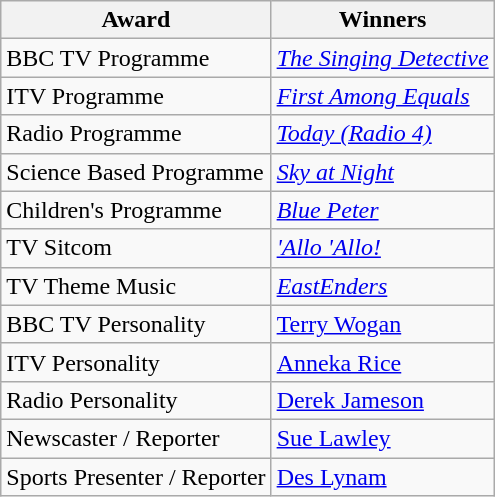<table class="wikitable">
<tr>
<th>Award</th>
<th>Winners</th>
</tr>
<tr>
<td>BBC TV Programme</td>
<td><em><a href='#'>The Singing Detective</a></em></td>
</tr>
<tr>
<td>ITV Programme</td>
<td><em><a href='#'>First Among Equals</a></em></td>
</tr>
<tr>
<td>Radio Programme</td>
<td><em><a href='#'>Today (Radio 4)</a></em></td>
</tr>
<tr>
<td>Science Based Programme</td>
<td><em><a href='#'>Sky at Night</a></em></td>
</tr>
<tr>
<td>Children's Programme</td>
<td><em><a href='#'>Blue Peter</a></em></td>
</tr>
<tr>
<td>TV Sitcom</td>
<td><em><a href='#'>'Allo 'Allo!</a></em></td>
</tr>
<tr>
<td>TV Theme Music</td>
<td><em><a href='#'>EastEnders</a></em></td>
</tr>
<tr>
<td>BBC TV Personality</td>
<td><a href='#'>Terry Wogan</a></td>
</tr>
<tr>
<td>ITV Personality</td>
<td><a href='#'>Anneka Rice</a></td>
</tr>
<tr>
<td>Radio Personality</td>
<td><a href='#'>Derek Jameson</a></td>
</tr>
<tr>
<td>Newscaster / Reporter</td>
<td><a href='#'>Sue Lawley</a></td>
</tr>
<tr>
<td>Sports Presenter / Reporter</td>
<td><a href='#'>Des Lynam</a></td>
</tr>
</table>
